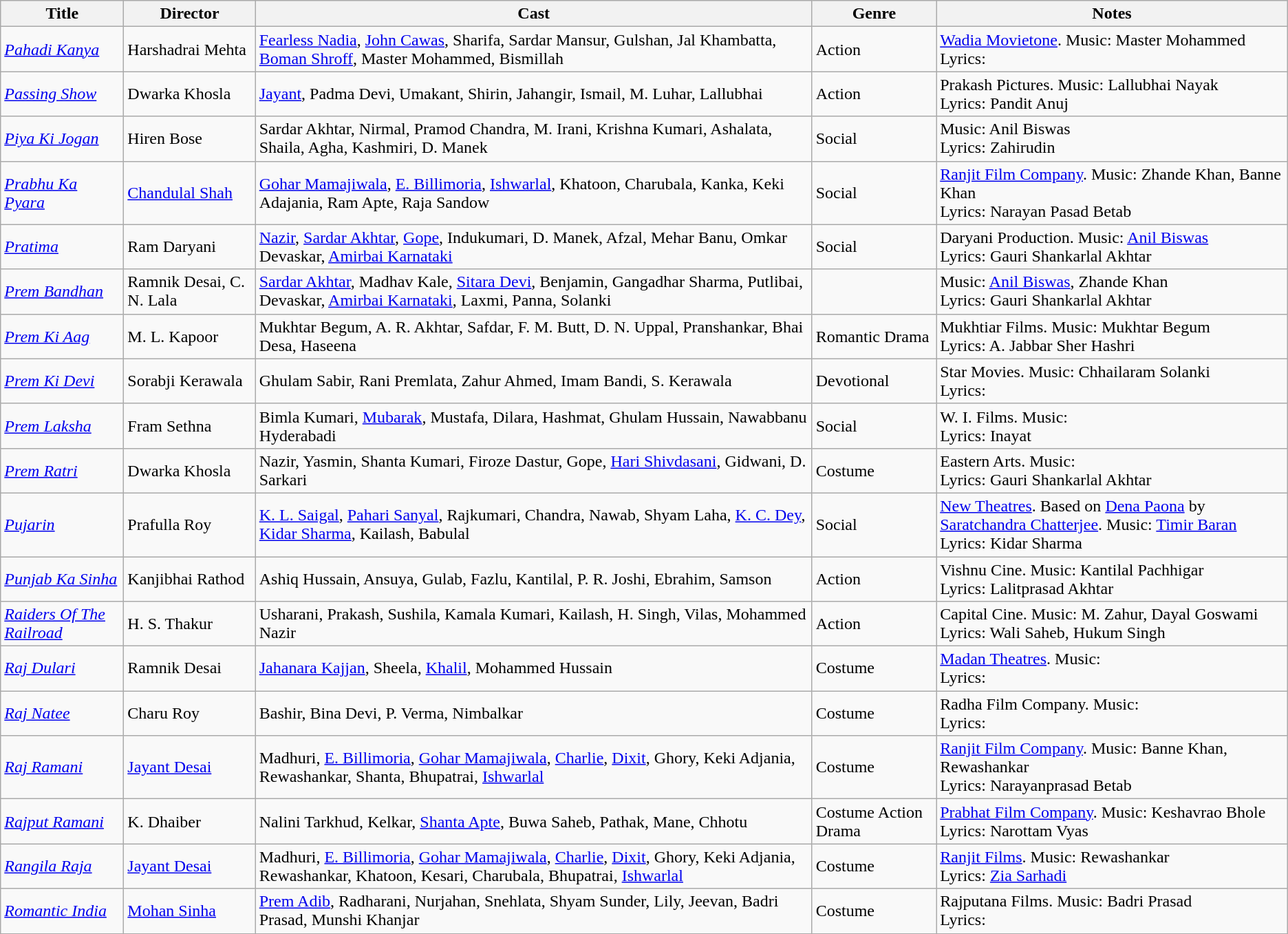<table class="wikitable">
<tr>
<th>Title</th>
<th>Director</th>
<th>Cast</th>
<th>Genre</th>
<th>Notes</th>
</tr>
<tr>
<td><em><a href='#'>Pahadi Kanya</a></em></td>
<td>Harshadrai Mehta</td>
<td><a href='#'>Fearless Nadia</a>, <a href='#'>John Cawas</a>, Sharifa, Sardar Mansur, Gulshan, Jal Khambatta, <a href='#'>Boman Shroff</a>, Master Mohammed, Bismillah</td>
<td>Action</td>
<td><a href='#'>Wadia Movietone</a>. Music: Master Mohammed<br>Lyrics:</td>
</tr>
<tr>
<td><em><a href='#'>Passing Show</a></em></td>
<td>Dwarka Khosla</td>
<td><a href='#'>Jayant</a>, Padma Devi, Umakant, Shirin, Jahangir, Ismail, M. Luhar, Lallubhai</td>
<td>Action</td>
<td>Prakash Pictures.  Music: Lallubhai Nayak<br>Lyrics: Pandit Anuj</td>
</tr>
<tr>
<td><em><a href='#'>Piya Ki Jogan</a></em></td>
<td>Hiren Bose</td>
<td>Sardar Akhtar,  Nirmal, Pramod Chandra, M. Irani, Krishna Kumari, Ashalata, Shaila, Agha, Kashmiri, D. Manek</td>
<td>Social</td>
<td>Music: Anil Biswas<br>Lyrics: Zahirudin</td>
</tr>
<tr>
<td><em><a href='#'>Prabhu Ka Pyara</a></em></td>
<td><a href='#'>Chandulal Shah</a></td>
<td><a href='#'>Gohar Mamajiwala</a>, <a href='#'>E. Billimoria</a>, <a href='#'>Ishwarlal</a>, Khatoon,  Charubala,  Kanka, Keki Adajania, Ram Apte, Raja Sandow</td>
<td>Social</td>
<td><a href='#'>Ranjit Film Company</a>. Music: Zhande Khan, Banne Khan<br>Lyrics: Narayan Pasad Betab</td>
</tr>
<tr>
<td><em><a href='#'>Pratima</a></em></td>
<td>Ram Daryani</td>
<td><a href='#'>Nazir</a>, <a href='#'>Sardar Akhtar</a>, <a href='#'>Gope</a>, Indukumari,  D. Manek, Afzal, Mehar Banu,  Omkar Devaskar, <a href='#'>Amirbai Karnataki</a></td>
<td>Social</td>
<td>Daryani Production. Music: <a href='#'>Anil Biswas</a><br>Lyrics: Gauri Shankarlal Akhtar</td>
</tr>
<tr>
<td><em><a href='#'>Prem Bandhan</a></em></td>
<td>Ramnik Desai, C. N. Lala</td>
<td><a href='#'>Sardar Akhtar</a>,  Madhav Kale, <a href='#'>Sitara Devi</a>, Benjamin, Gangadhar Sharma, Putlibai, Devaskar, <a href='#'>Amirbai Karnataki</a>,  Laxmi, Panna,  Solanki</td>
<td></td>
<td>Music: <a href='#'>Anil Biswas</a>, Zhande Khan<br>Lyrics: Gauri Shankarlal Akhtar</td>
</tr>
<tr>
<td><em><a href='#'>Prem Ki Aag</a></em></td>
<td>M. L. Kapoor</td>
<td>Mukhtar Begum, A. R. Akhtar, Safdar,  F. M. Butt, D. N. Uppal,  Pranshankar, Bhai Desa, Haseena</td>
<td>Romantic Drama</td>
<td>Mukhtiar Films. Music: Mukhtar Begum<br>Lyrics: A. Jabbar Sher Hashri</td>
</tr>
<tr>
<td><em><a href='#'>Prem Ki Devi</a></em></td>
<td>Sorabji Kerawala</td>
<td>Ghulam Sabir, Rani Premlata, Zahur Ahmed, Imam Bandi, S. Kerawala</td>
<td>Devotional</td>
<td>Star Movies. Music: Chhailaram Solanki<br>Lyrics:</td>
</tr>
<tr>
<td><em><a href='#'>Prem Laksha</a></em></td>
<td>Fram Sethna</td>
<td>Bimla Kumari, <a href='#'>Mubarak</a>, Mustafa, Dilara, Hashmat, Ghulam Hussain,  Nawabbanu Hyderabadi</td>
<td>Social</td>
<td>W. I. Films. Music: <br>Lyrics: Inayat</td>
</tr>
<tr>
<td><em><a href='#'>Prem Ratri</a></em></td>
<td>Dwarka Khosla</td>
<td>Nazir, Yasmin, Shanta Kumari,  Firoze Dastur, Gope, <a href='#'>Hari Shivdasani</a>, Gidwani, D. Sarkari</td>
<td>Costume</td>
<td>Eastern Arts. Music: <br>Lyrics: Gauri Shankarlal Akhtar</td>
</tr>
<tr>
<td><em><a href='#'>Pujarin</a></em></td>
<td>Prafulla Roy</td>
<td><a href='#'>K. L. Saigal</a>, <a href='#'>Pahari Sanyal</a>, Rajkumari, Chandra, Nawab, Shyam Laha, <a href='#'>K. C. Dey</a>, <a href='#'>Kidar Sharma</a>, Kailash, Babulal</td>
<td>Social</td>
<td><a href='#'>New Theatres</a>. Based on <a href='#'>Dena Paona</a> by <a href='#'>Saratchandra Chatterjee</a>. Music: <a href='#'>Timir Baran</a><br>Lyrics: Kidar Sharma</td>
</tr>
<tr>
<td><em><a href='#'>Punjab Ka Sinha</a></em></td>
<td>Kanjibhai Rathod</td>
<td>Ashiq Hussain, Ansuya, Gulab, Fazlu, Kantilal, P. R. Joshi, Ebrahim, Samson</td>
<td>Action</td>
<td>Vishnu Cine. Music: Kantilal Pachhigar<br>Lyrics: Lalitprasad Akhtar</td>
</tr>
<tr>
<td><em><a href='#'>Raiders Of The Railroad</a></em></td>
<td>H. S. Thakur</td>
<td>Usharani, Prakash, Sushila, Kamala Kumari, Kailash, H. Singh, Vilas, Mohammed Nazir</td>
<td>Action</td>
<td>Capital Cine. Music: M. Zahur, Dayal Goswami<br>Lyrics: Wali Saheb, Hukum Singh</td>
</tr>
<tr>
<td><em><a href='#'>Raj Dulari</a></em></td>
<td>Ramnik Desai</td>
<td><a href='#'>Jahanara Kajjan</a>, Sheela, <a href='#'>Khalil</a>, Mohammed Hussain</td>
<td>Costume</td>
<td><a href='#'>Madan Theatres</a>.  Music: <br>Lyrics:</td>
</tr>
<tr>
<td><em><a href='#'>Raj Natee</a></em></td>
<td>Charu Roy</td>
<td>Bashir, Bina Devi, P. Verma, Nimbalkar</td>
<td>Costume</td>
<td>Radha Film Company. Music: <br>Lyrics:</td>
</tr>
<tr>
<td><em><a href='#'>Raj Ramani</a></em></td>
<td><a href='#'>Jayant Desai</a></td>
<td>Madhuri, <a href='#'>E. Billimoria</a>, <a href='#'>Gohar Mamajiwala</a>, <a href='#'>Charlie</a>, <a href='#'>Dixit</a>, Ghory, Keki Adjania, Rewashankar, Shanta, Bhupatrai, <a href='#'>Ishwarlal</a></td>
<td>Costume</td>
<td><a href='#'>Ranjit Film Company</a>. Music: Banne Khan, Rewashankar<br>Lyrics: Narayanprasad Betab</td>
</tr>
<tr>
<td><em><a href='#'>Rajput Ramani</a></em></td>
<td>K. Dhaiber</td>
<td>Nalini Tarkhud, Kelkar, <a href='#'>Shanta Apte</a>, Buwa Saheb, Pathak,  Mane, Chhotu</td>
<td>Costume Action Drama</td>
<td><a href='#'>Prabhat Film Company</a>.  Music: Keshavrao Bhole<br>Lyrics: Narottam Vyas</td>
</tr>
<tr>
<td><em><a href='#'>Rangila Raja</a></em></td>
<td><a href='#'>Jayant Desai</a></td>
<td>Madhuri, <a href='#'>E. Billimoria</a>, <a href='#'>Gohar Mamajiwala</a>, <a href='#'>Charlie</a>, <a href='#'>Dixit</a>, Ghory, Keki Adjania, Rewashankar, Khatoon, Kesari, Charubala, Bhupatrai, <a href='#'>Ishwarlal</a></td>
<td>Costume</td>
<td><a href='#'>Ranjit Films</a>. Music: Rewashankar<br>Lyrics: <a href='#'>Zia Sarhadi</a></td>
</tr>
<tr>
<td><em><a href='#'>Romantic India</a></em></td>
<td><a href='#'>Mohan Sinha</a></td>
<td><a href='#'>Prem Adib</a>,  Radharani, Nurjahan, Snehlata, Shyam Sunder, Lily,  Jeevan, Badri Prasad, Munshi Khanjar</td>
<td>Costume</td>
<td>Rajputana Films. Music: Badri Prasad <br>Lyrics:</td>
</tr>
<tr>
</tr>
</table>
